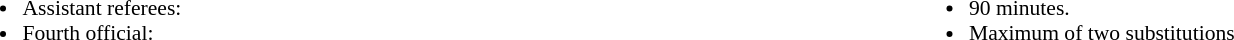<table style="width:100%; font-size:90%">
<tr>
<td style="width:50%; vertical-align:top"><br><ul><li>Assistant referees:</li><li>Fourth official:</li></ul></td>
<td style="width:50%; vertical-align:top"><br><ul><li>90 minutes.</li><li>Maximum of two substitutions</li></ul></td>
</tr>
</table>
